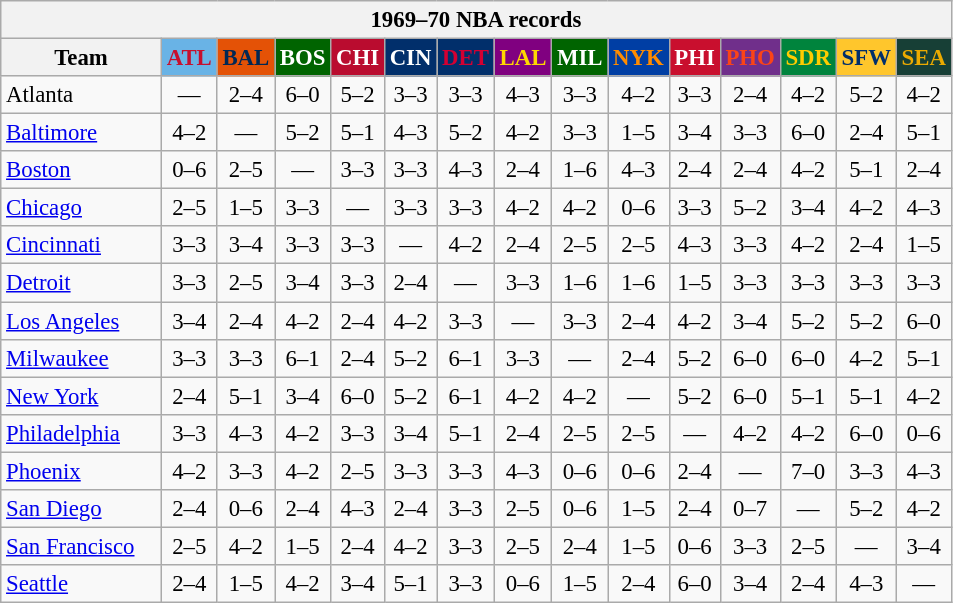<table class="wikitable" style="font-size:95%; text-align:center;">
<tr>
<th colspan=15>1969–70 NBA records</th>
</tr>
<tr>
<th width=100>Team</th>
<th style="background:#69B3E6;color:#C70F2E;width=35">ATL</th>
<th style="background:#E45206;color:#012854;width=35">BAL</th>
<th style="background:#006400;color:#FFFFFF;width=35">BOS</th>
<th style="background:#BA0C2F;color:#FFFFFF;width=35">CHI</th>
<th style="background:#012F6B;color:#FFFFFF;width=35">CIN</th>
<th style="background:#012F6B;color:#D40032;width=35">DET</th>
<th style="background:#800080;color:#FFD700;width=35">LAL</th>
<th style="background:#006400;color:#FFFFFF;width=35">MIL</th>
<th style="background:#003EA4;color:#FF8C00;width=35">NYK</th>
<th style="background:#C90F2E;color:#FFFFFF;width=35">PHI</th>
<th style="background:#702F8B;color:#FA4417;width=35">PHO</th>
<th style="background:#00843D;color:#FFCC00;width=35">SDR</th>
<th style="background:#FFC62C;color:#012F6B;width=35">SFW</th>
<th style="background:#173F36;color:#EBAA00;width=35">SEA</th>
</tr>
<tr>
<td style="text-align:left;">Atlanta</td>
<td>—</td>
<td>2–4</td>
<td>6–0</td>
<td>5–2</td>
<td>3–3</td>
<td>3–3</td>
<td>4–3</td>
<td>3–3</td>
<td>4–2</td>
<td>3–3</td>
<td>2–4</td>
<td>4–2</td>
<td>5–2</td>
<td>4–2</td>
</tr>
<tr>
<td style="text-align:left;"><a href='#'>Baltimore</a></td>
<td>4–2</td>
<td>—</td>
<td>5–2</td>
<td>5–1</td>
<td>4–3</td>
<td>5–2</td>
<td>4–2</td>
<td>3–3</td>
<td>1–5</td>
<td>3–4</td>
<td>3–3</td>
<td>6–0</td>
<td>2–4</td>
<td>5–1</td>
</tr>
<tr>
<td style="text-align:left;"><a href='#'>Boston</a></td>
<td>0–6</td>
<td>2–5</td>
<td>—</td>
<td>3–3</td>
<td>3–3</td>
<td>4–3</td>
<td>2–4</td>
<td>1–6</td>
<td>4–3</td>
<td>2–4</td>
<td>2–4</td>
<td>4–2</td>
<td>5–1</td>
<td>2–4</td>
</tr>
<tr>
<td style="text-align:left;"><a href='#'>Chicago</a></td>
<td>2–5</td>
<td>1–5</td>
<td>3–3</td>
<td>—</td>
<td>3–3</td>
<td>3–3</td>
<td>4–2</td>
<td>4–2</td>
<td>0–6</td>
<td>3–3</td>
<td>5–2</td>
<td>3–4</td>
<td>4–2</td>
<td>4–3</td>
</tr>
<tr>
<td style="text-align:left;"><a href='#'>Cincinnati</a></td>
<td>3–3</td>
<td>3–4</td>
<td>3–3</td>
<td>3–3</td>
<td>—</td>
<td>4–2</td>
<td>2–4</td>
<td>2–5</td>
<td>2–5</td>
<td>4–3</td>
<td>3–3</td>
<td>4–2</td>
<td>2–4</td>
<td>1–5</td>
</tr>
<tr>
<td style="text-align:left;"><a href='#'>Detroit</a></td>
<td>3–3</td>
<td>2–5</td>
<td>3–4</td>
<td>3–3</td>
<td>2–4</td>
<td>—</td>
<td>3–3</td>
<td>1–6</td>
<td>1–6</td>
<td>1–5</td>
<td>3–3</td>
<td>3–3</td>
<td>3–3</td>
<td>3–3</td>
</tr>
<tr>
<td style="text-align:left;"><a href='#'>Los Angeles</a></td>
<td>3–4</td>
<td>2–4</td>
<td>4–2</td>
<td>2–4</td>
<td>4–2</td>
<td>3–3</td>
<td>—</td>
<td>3–3</td>
<td>2–4</td>
<td>4–2</td>
<td>3–4</td>
<td>5–2</td>
<td>5–2</td>
<td>6–0</td>
</tr>
<tr>
<td style="text-align:left;"><a href='#'>Milwaukee</a></td>
<td>3–3</td>
<td>3–3</td>
<td>6–1</td>
<td>2–4</td>
<td>5–2</td>
<td>6–1</td>
<td>3–3</td>
<td>—</td>
<td>2–4</td>
<td>5–2</td>
<td>6–0</td>
<td>6–0</td>
<td>4–2</td>
<td>5–1</td>
</tr>
<tr>
<td style="text-align:left;"><a href='#'>New York</a></td>
<td>2–4</td>
<td>5–1</td>
<td>3–4</td>
<td>6–0</td>
<td>5–2</td>
<td>6–1</td>
<td>4–2</td>
<td>4–2</td>
<td>—</td>
<td>5–2</td>
<td>6–0</td>
<td>5–1</td>
<td>5–1</td>
<td>4–2</td>
</tr>
<tr>
<td style="text-align:left;"><a href='#'>Philadelphia</a></td>
<td>3–3</td>
<td>4–3</td>
<td>4–2</td>
<td>3–3</td>
<td>3–4</td>
<td>5–1</td>
<td>2–4</td>
<td>2–5</td>
<td>2–5</td>
<td>—</td>
<td>4–2</td>
<td>4–2</td>
<td>6–0</td>
<td>0–6</td>
</tr>
<tr>
<td style="text-align:left;"><a href='#'>Phoenix</a></td>
<td>4–2</td>
<td>3–3</td>
<td>4–2</td>
<td>2–5</td>
<td>3–3</td>
<td>3–3</td>
<td>4–3</td>
<td>0–6</td>
<td>0–6</td>
<td>2–4</td>
<td>—</td>
<td>7–0</td>
<td>3–3</td>
<td>4–3</td>
</tr>
<tr>
<td style="text-align:left;"><a href='#'>San Diego</a></td>
<td>2–4</td>
<td>0–6</td>
<td>2–4</td>
<td>4–3</td>
<td>2–4</td>
<td>3–3</td>
<td>2–5</td>
<td>0–6</td>
<td>1–5</td>
<td>2–4</td>
<td>0–7</td>
<td>—</td>
<td>5–2</td>
<td>4–2</td>
</tr>
<tr>
<td style="text-align:left;"><a href='#'>San Francisco</a></td>
<td>2–5</td>
<td>4–2</td>
<td>1–5</td>
<td>2–4</td>
<td>4–2</td>
<td>3–3</td>
<td>2–5</td>
<td>2–4</td>
<td>1–5</td>
<td>0–6</td>
<td>3–3</td>
<td>2–5</td>
<td>—</td>
<td>3–4</td>
</tr>
<tr>
<td style="text-align:left;"><a href='#'>Seattle</a></td>
<td>2–4</td>
<td>1–5</td>
<td>4–2</td>
<td>3–4</td>
<td>5–1</td>
<td>3–3</td>
<td>0–6</td>
<td>1–5</td>
<td>2–4</td>
<td>6–0</td>
<td>3–4</td>
<td>2–4</td>
<td>4–3</td>
<td>—</td>
</tr>
</table>
